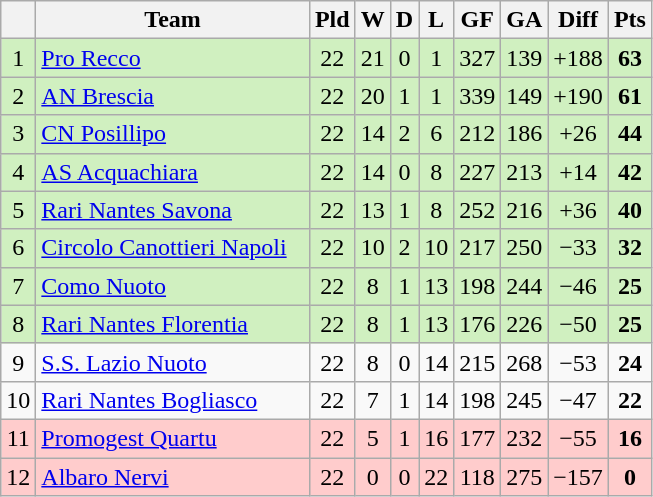<table class="wikitable sortable" style="text-align:center">
<tr>
<th></th>
<th width="175">Team</th>
<th>Pld</th>
<th>W</th>
<th>D</th>
<th>L</th>
<th>GF</th>
<th>GA</th>
<th>Diff</th>
<th>Pts</th>
</tr>
<tr style="background: #D0F0C0;">
<td>1</td>
<td align=left> <a href='#'>Pro Recco</a></td>
<td>22</td>
<td>21</td>
<td>0</td>
<td>1</td>
<td>327</td>
<td>139</td>
<td>+188</td>
<td><strong>63</strong></td>
</tr>
<tr style="background: #D0F0C0;">
<td>2</td>
<td align=left> <a href='#'>AN Brescia</a></td>
<td>22</td>
<td>20</td>
<td>1</td>
<td>1</td>
<td>339</td>
<td>149</td>
<td>+190</td>
<td><strong>61</strong></td>
</tr>
<tr style="background: #D0F0C0;">
<td>3</td>
<td align=left> <a href='#'>CN Posillipo</a></td>
<td>22</td>
<td>14</td>
<td>2</td>
<td>6</td>
<td>212</td>
<td>186</td>
<td>+26</td>
<td><strong>44</strong></td>
</tr>
<tr style="background: #D0F0C0;">
<td>4</td>
<td align=left> <a href='#'>AS Acquachiara</a></td>
<td>22</td>
<td>14</td>
<td>0</td>
<td>8</td>
<td>227</td>
<td>213</td>
<td>+14</td>
<td><strong>42</strong></td>
</tr>
<tr style="background: #D0F0C0;">
<td>5</td>
<td align=left> <a href='#'>Rari Nantes Savona</a></td>
<td>22</td>
<td>13</td>
<td>1</td>
<td>8</td>
<td>252</td>
<td>216</td>
<td>+36</td>
<td><strong>40</strong></td>
</tr>
<tr style="background: #D0F0C0;">
<td>6</td>
<td align=left> <a href='#'>Circolo Canottieri Napoli</a></td>
<td>22</td>
<td>10</td>
<td>2</td>
<td>10</td>
<td>217</td>
<td>250</td>
<td>−33</td>
<td><strong>32</strong></td>
</tr>
<tr style="background: #D0F0C0;">
<td>7</td>
<td align=left> <a href='#'>Como Nuoto</a></td>
<td>22</td>
<td>8</td>
<td>1</td>
<td>13</td>
<td>198</td>
<td>244</td>
<td>−46</td>
<td><strong>25</strong></td>
</tr>
<tr style="background: #D0F0C0;">
<td>8</td>
<td align=left> <a href='#'>Rari Nantes Florentia</a></td>
<td>22</td>
<td>8</td>
<td>1</td>
<td>13</td>
<td>176</td>
<td>226</td>
<td>−50</td>
<td><strong>25</strong></td>
</tr>
<tr>
<td>9</td>
<td align=left> <a href='#'>S.S. Lazio Nuoto</a></td>
<td>22</td>
<td>8</td>
<td>0</td>
<td>14</td>
<td>215</td>
<td>268</td>
<td>−53</td>
<td><strong>24</strong></td>
</tr>
<tr>
<td>10</td>
<td align=left> <a href='#'>Rari Nantes Bogliasco</a></td>
<td>22</td>
<td>7</td>
<td>1</td>
<td>14</td>
<td>198</td>
<td>245</td>
<td>−47</td>
<td><strong>22</strong></td>
</tr>
<tr style="background: #FFCCCC;">
<td>11</td>
<td align=left> <a href='#'>Promogest Quartu</a></td>
<td>22</td>
<td>5</td>
<td>1</td>
<td>16</td>
<td>177</td>
<td>232</td>
<td>−55</td>
<td><strong>16</strong></td>
</tr>
<tr style="background: #FFCCCC;">
<td>12</td>
<td align=left> <a href='#'>Albaro Nervi</a></td>
<td>22</td>
<td>0</td>
<td>0</td>
<td>22</td>
<td>118</td>
<td>275</td>
<td>−157</td>
<td><strong>0</strong></td>
</tr>
</table>
